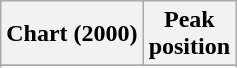<table class="wikitable sortable">
<tr>
<th align="left">Chart (2000)</th>
<th align="center">Peak<br>position</th>
</tr>
<tr>
</tr>
<tr>
</tr>
<tr>
</tr>
</table>
